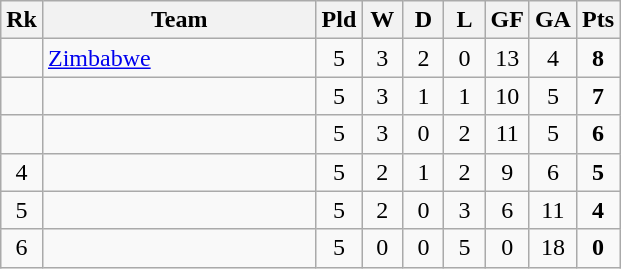<table class=wikitable style="text-align:center">
<tr>
<th width=20>Rk</th>
<th width=175>Team</th>
<th width=20>Pld</th>
<th width=20>W</th>
<th width=20>D</th>
<th width=20>L</th>
<th width=20>GF</th>
<th width=20>GA</th>
<th width=20>Pts</th>
</tr>
<tr>
<td></td>
<td align=left> <a href='#'>Zimbabwe</a></td>
<td>5</td>
<td>3</td>
<td>2</td>
<td>0</td>
<td>13</td>
<td>4</td>
<td><strong>8</strong></td>
</tr>
<tr>
<td></td>
<td align=left></td>
<td>5</td>
<td>3</td>
<td>1</td>
<td>1</td>
<td>10</td>
<td>5</td>
<td><strong>7</strong></td>
</tr>
<tr>
<td></td>
<td align=left></td>
<td>5</td>
<td>3</td>
<td>0</td>
<td>2</td>
<td>11</td>
<td>5</td>
<td><strong>6</strong></td>
</tr>
<tr>
<td>4</td>
<td align=left></td>
<td>5</td>
<td>2</td>
<td>1</td>
<td>2</td>
<td>9</td>
<td>6</td>
<td><strong>5</strong></td>
</tr>
<tr>
<td>5</td>
<td align=left></td>
<td>5</td>
<td>2</td>
<td>0</td>
<td>3</td>
<td>6</td>
<td>11</td>
<td><strong>4</strong></td>
</tr>
<tr>
<td>6</td>
<td align=left></td>
<td>5</td>
<td>0</td>
<td>0</td>
<td>5</td>
<td>0</td>
<td>18</td>
<td><strong>0</strong></td>
</tr>
</table>
